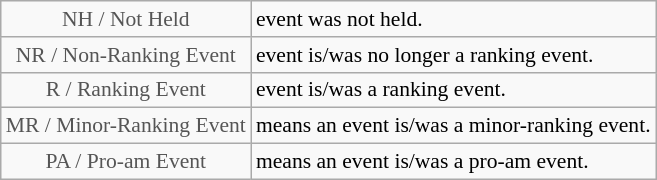<table class="wikitable" style="font-size:90%">
<tr>
<td style="text-align:center; color:#555555;" colspan="4">NH / Not Held</td>
<td>event was not held.</td>
</tr>
<tr>
<td style="text-align:center; color:#555555;" colspan="4">NR / Non-Ranking Event</td>
<td>event is/was no longer a ranking event.</td>
</tr>
<tr>
<td style="text-align:center; color:#555555;" colspan="4">R / Ranking Event</td>
<td>event is/was a ranking event.</td>
</tr>
<tr>
<td style="text-align:center; color:#555555;" colspan="4">MR / Minor-Ranking Event</td>
<td>means an event is/was a minor-ranking event.</td>
</tr>
<tr>
<td style="text-align:center; color:#555555;" colspan="4">PA / Pro-am Event</td>
<td>means an event is/was a pro-am event.</td>
</tr>
</table>
